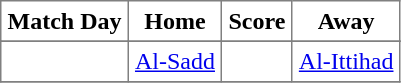<table class="toccolours" border="1" cellpadding="4" cellspacing="0" style="border-collapse: collapse; margin:0;">
<tr>
<th>Match Day</th>
<th>Home</th>
<th>Score</th>
<th>Away</th>
</tr>
<tr>
</tr>
<tr style=>
<td></td>
<td><a href='#'>Al-Sadd</a> </td>
<td></td>
<td> <a href='#'>Al-Ittihad</a></td>
</tr>
<tr>
</tr>
</table>
